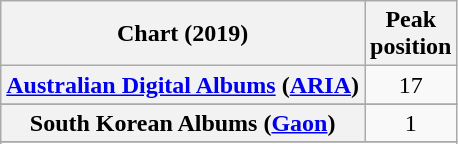<table class="wikitable sortable plainrowheaders" style="text-align:center">
<tr>
<th scope="col">Chart (2019)</th>
<th scope="col">Peak<br>position</th>
</tr>
<tr>
<th scope="row"><a href='#'>Australian Digital Albums</a> (<a href='#'>ARIA</a>)</th>
<td>17</td>
</tr>
<tr>
</tr>
<tr>
<th scope="row">South Korean Albums (<a href='#'>Gaon</a>)</th>
<td>1</td>
</tr>
<tr>
</tr>
<tr>
</tr>
</table>
